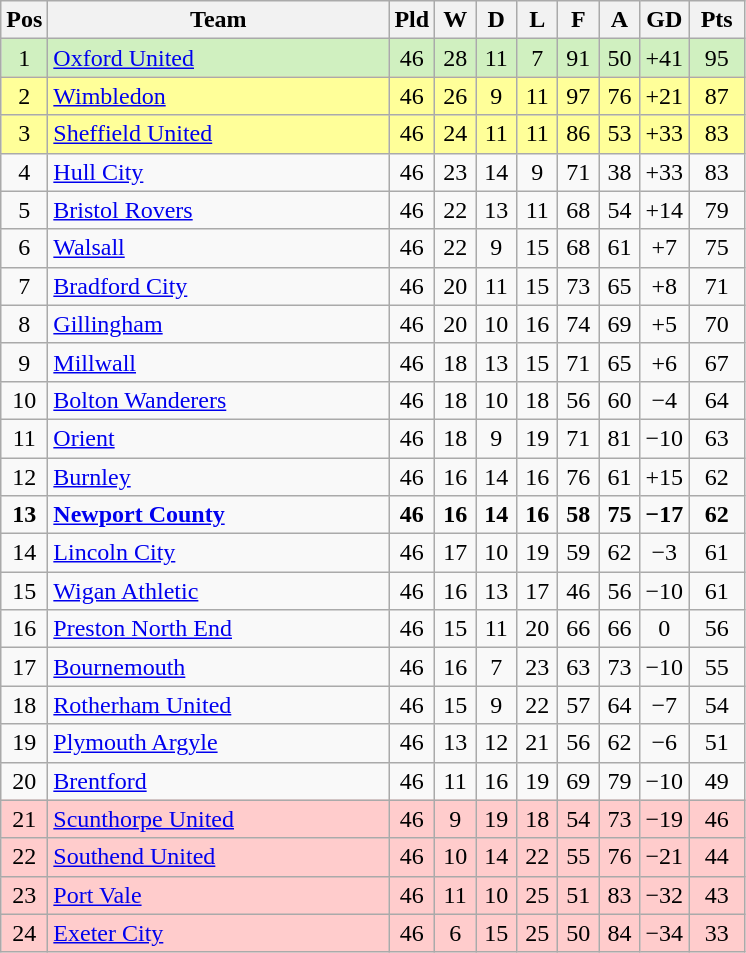<table class="wikitable" style="text-align: center;">
<tr>
<th width=20>Pos</th>
<th width=220>Team</th>
<th width=20>Pld</th>
<th width=20>W</th>
<th width=20>D</th>
<th width=20>L</th>
<th width=20>F</th>
<th width=20>A</th>
<th width=20>GD</th>
<th width=30>Pts</th>
</tr>
<tr bgcolor="#D0F0C0">
<td>1</td>
<td align="left"><a href='#'>Oxford United</a></td>
<td>46</td>
<td>28</td>
<td>11</td>
<td>7</td>
<td>91</td>
<td>50</td>
<td>+41</td>
<td>95</td>
</tr>
<tr style="background:#FFFF99;">
<td>2</td>
<td align="left"><a href='#'>Wimbledon</a></td>
<td>46</td>
<td>26</td>
<td>9</td>
<td>11</td>
<td>97</td>
<td>76</td>
<td>+21</td>
<td>87</td>
</tr>
<tr style="background:#FFFF99;">
<td>3</td>
<td align="left"><a href='#'>Sheffield United</a></td>
<td>46</td>
<td>24</td>
<td>11</td>
<td>11</td>
<td>86</td>
<td>53</td>
<td>+33</td>
<td>83</td>
</tr>
<tr>
<td>4</td>
<td align="left"><a href='#'>Hull City</a></td>
<td>46</td>
<td>23</td>
<td>14</td>
<td>9</td>
<td>71</td>
<td>38</td>
<td>+33</td>
<td>83</td>
</tr>
<tr>
<td>5</td>
<td align="left"><a href='#'>Bristol Rovers</a></td>
<td>46</td>
<td>22</td>
<td>13</td>
<td>11</td>
<td>68</td>
<td>54</td>
<td>+14</td>
<td>79</td>
</tr>
<tr>
<td>6</td>
<td align="left"><a href='#'>Walsall</a></td>
<td>46</td>
<td>22</td>
<td>9</td>
<td>15</td>
<td>68</td>
<td>61</td>
<td>+7</td>
<td>75</td>
</tr>
<tr>
<td>7</td>
<td align="left"><a href='#'>Bradford City</a></td>
<td>46</td>
<td>20</td>
<td>11</td>
<td>15</td>
<td>73</td>
<td>65</td>
<td>+8</td>
<td>71</td>
</tr>
<tr>
<td>8</td>
<td align="left"><a href='#'>Gillingham</a></td>
<td>46</td>
<td>20</td>
<td>10</td>
<td>16</td>
<td>74</td>
<td>69</td>
<td>+5</td>
<td>70</td>
</tr>
<tr>
<td>9</td>
<td align="left"><a href='#'>Millwall</a></td>
<td>46</td>
<td>18</td>
<td>13</td>
<td>15</td>
<td>71</td>
<td>65</td>
<td>+6</td>
<td>67</td>
</tr>
<tr>
<td>10</td>
<td align="left"><a href='#'>Bolton Wanderers</a></td>
<td>46</td>
<td>18</td>
<td>10</td>
<td>18</td>
<td>56</td>
<td>60</td>
<td>−4</td>
<td>64</td>
</tr>
<tr>
<td>11</td>
<td align="left"><a href='#'>Orient</a></td>
<td>46</td>
<td>18</td>
<td>9</td>
<td>19</td>
<td>71</td>
<td>81</td>
<td>−10</td>
<td>63</td>
</tr>
<tr>
<td>12</td>
<td align="left"><a href='#'>Burnley</a></td>
<td>46</td>
<td>16</td>
<td>14</td>
<td>16</td>
<td>76</td>
<td>61</td>
<td>+15</td>
<td>62</td>
</tr>
<tr>
<td><strong>13</strong></td>
<td align="left"><strong><a href='#'>Newport County</a></strong></td>
<td><strong>46</strong></td>
<td><strong>16</strong></td>
<td><strong>14</strong></td>
<td><strong>16</strong></td>
<td><strong>58</strong></td>
<td><strong>75</strong></td>
<td><strong>−17</strong></td>
<td><strong>62</strong></td>
</tr>
<tr>
<td>14</td>
<td align="left"><a href='#'>Lincoln City</a></td>
<td>46</td>
<td>17</td>
<td>10</td>
<td>19</td>
<td>59</td>
<td>62</td>
<td>−3</td>
<td>61</td>
</tr>
<tr>
<td>15</td>
<td align="left"><a href='#'>Wigan Athletic</a></td>
<td>46</td>
<td>16</td>
<td>13</td>
<td>17</td>
<td>46</td>
<td>56</td>
<td>−10</td>
<td>61</td>
</tr>
<tr>
<td>16</td>
<td align="left"><a href='#'>Preston North End</a></td>
<td>46</td>
<td>15</td>
<td>11</td>
<td>20</td>
<td>66</td>
<td>66</td>
<td>0</td>
<td>56</td>
</tr>
<tr>
<td>17</td>
<td align="left"><a href='#'>Bournemouth</a></td>
<td>46</td>
<td>16</td>
<td>7</td>
<td>23</td>
<td>63</td>
<td>73</td>
<td>−10</td>
<td>55</td>
</tr>
<tr>
<td>18</td>
<td align="left"><a href='#'>Rotherham United</a></td>
<td>46</td>
<td>15</td>
<td>9</td>
<td>22</td>
<td>57</td>
<td>64</td>
<td>−7</td>
<td>54</td>
</tr>
<tr>
<td>19</td>
<td align="left"><a href='#'>Plymouth Argyle</a></td>
<td>46</td>
<td>13</td>
<td>12</td>
<td>21</td>
<td>56</td>
<td>62</td>
<td>−6</td>
<td>51</td>
</tr>
<tr>
<td>20</td>
<td align="left"><a href='#'>Brentford</a></td>
<td>46</td>
<td>11</td>
<td>16</td>
<td>19</td>
<td>69</td>
<td>79</td>
<td>−10</td>
<td>49</td>
</tr>
<tr bgcolor="#FFCCCC">
<td>21</td>
<td align="left"><a href='#'>Scunthorpe United</a></td>
<td>46</td>
<td>9</td>
<td>19</td>
<td>18</td>
<td>54</td>
<td>73</td>
<td>−19</td>
<td>46</td>
</tr>
<tr bgcolor="#FFCCCC">
<td>22</td>
<td align="left"><a href='#'>Southend United</a></td>
<td>46</td>
<td>10</td>
<td>14</td>
<td>22</td>
<td>55</td>
<td>76</td>
<td>−21</td>
<td>44</td>
</tr>
<tr bgcolor="#FFCCCC">
<td>23</td>
<td align="left"><a href='#'>Port Vale</a></td>
<td>46</td>
<td>11</td>
<td>10</td>
<td>25</td>
<td>51</td>
<td>83</td>
<td>−32</td>
<td>43</td>
</tr>
<tr bgcolor="#FFCCCC">
<td>24</td>
<td align="left"><a href='#'>Exeter City</a></td>
<td>46</td>
<td>6</td>
<td>15</td>
<td>25</td>
<td>50</td>
<td>84</td>
<td>−34</td>
<td>33</td>
</tr>
</table>
